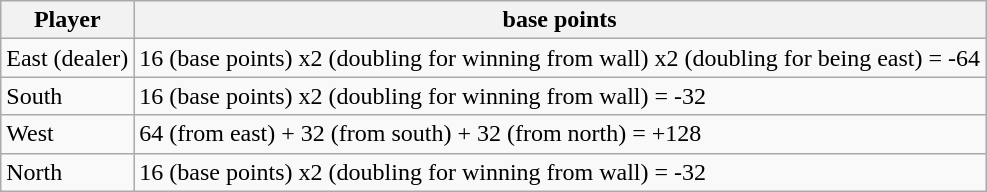<table class="wikitable">
<tr>
<th>Player</th>
<th>base points</th>
</tr>
<tr>
<td>East (dealer)</td>
<td>16 (base points) x2 (doubling for winning from wall) x2 (doubling for being east) = -64</td>
</tr>
<tr>
<td>South</td>
<td>16 (base points) x2 (doubling for winning from wall) = -32</td>
</tr>
<tr>
<td>West</td>
<td>64 (from east) + 32 (from south) + 32 (from north) = +128</td>
</tr>
<tr>
<td>North</td>
<td>16 (base points) x2 (doubling for winning from wall) = -32</td>
</tr>
</table>
